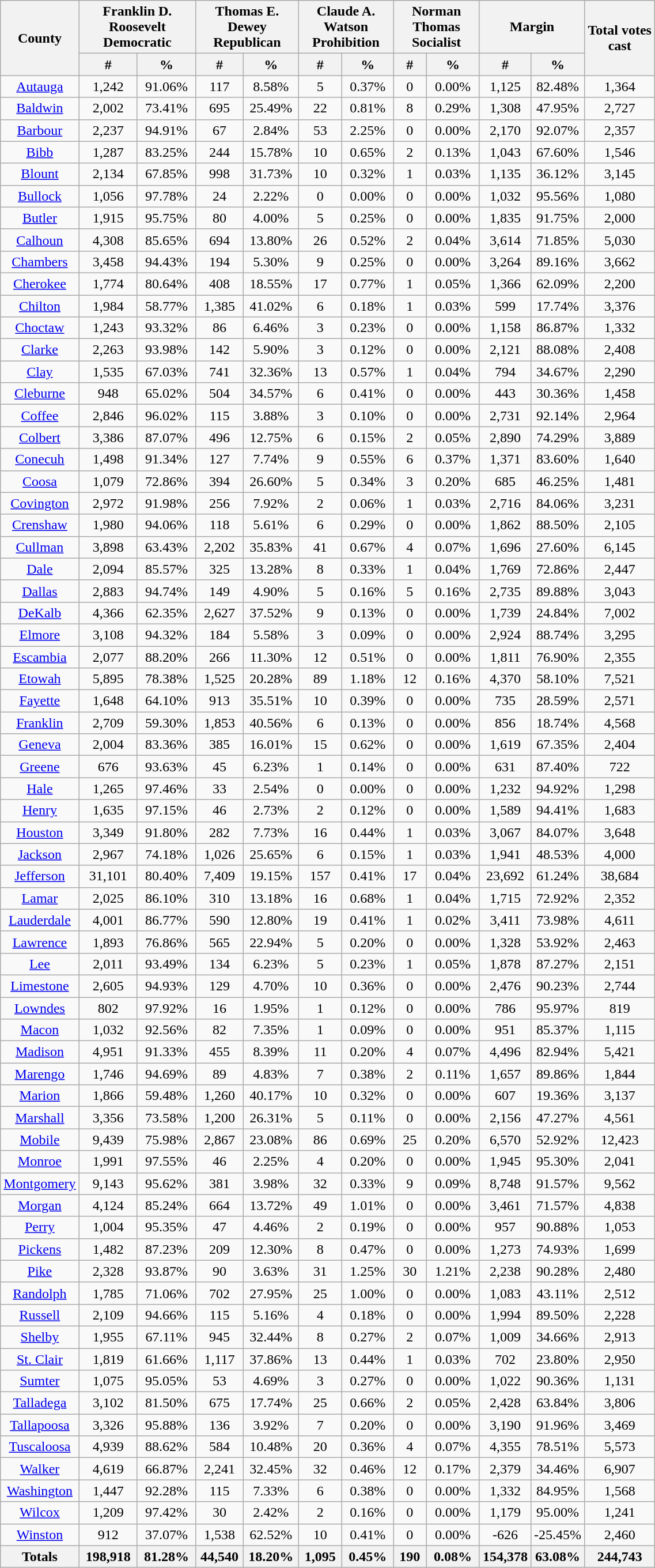<table width="60%" class="wikitable sortable">
<tr>
<th rowspan="2">County</th>
<th colspan="2">Franklin D. Roosevelt<br>Democratic</th>
<th colspan="2">Thomas E. Dewey<br>Republican</th>
<th colspan="2">Claude A. Watson<br>Prohibition</th>
<th colspan="2">Norman Thomas<br>Socialist</th>
<th colspan="2">Margin</th>
<th rowspan="2">Total votes cast</th>
</tr>
<tr>
<th style="text-align:center;" data-sort-type="number">#</th>
<th style="text-align:center;" data-sort-type="number">%</th>
<th style="text-align:center;" data-sort-type="number">#</th>
<th style="text-align:center;" data-sort-type="number">%</th>
<th style="text-align:center;" data-sort-type="number">#</th>
<th style="text-align:center;" data-sort-type="number">%</th>
<th style="text-align:center;" data-sort-type="number">#</th>
<th style="text-align:center;" data-sort-type="number">%</th>
<th style="text-align:center;" data-sort-type="number">#</th>
<th style="text-align:center;" data-sort-type="number">%</th>
</tr>
<tr style="text-align:center;">
<td><a href='#'>Autauga</a></td>
<td>1,242</td>
<td>91.06%</td>
<td>117</td>
<td>8.58%</td>
<td>5</td>
<td>0.37%</td>
<td>0</td>
<td>0.00%</td>
<td>1,125</td>
<td>82.48%</td>
<td>1,364</td>
</tr>
<tr style="text-align:center;">
<td><a href='#'>Baldwin</a></td>
<td>2,002</td>
<td>73.41%</td>
<td>695</td>
<td>25.49%</td>
<td>22</td>
<td>0.81%</td>
<td>8</td>
<td>0.29%</td>
<td>1,308</td>
<td>47.95%</td>
<td>2,727</td>
</tr>
<tr style="text-align:center;">
<td><a href='#'>Barbour</a></td>
<td>2,237</td>
<td>94.91%</td>
<td>67</td>
<td>2.84%</td>
<td>53</td>
<td>2.25%</td>
<td>0</td>
<td>0.00%</td>
<td>2,170</td>
<td>92.07%</td>
<td>2,357</td>
</tr>
<tr style="text-align:center;">
<td><a href='#'>Bibb</a></td>
<td>1,287</td>
<td>83.25%</td>
<td>244</td>
<td>15.78%</td>
<td>10</td>
<td>0.65%</td>
<td>2</td>
<td>0.13%</td>
<td>1,043</td>
<td>67.60%</td>
<td>1,546</td>
</tr>
<tr style="text-align:center;">
<td><a href='#'>Blount</a></td>
<td>2,134</td>
<td>67.85%</td>
<td>998</td>
<td>31.73%</td>
<td>10</td>
<td>0.32%</td>
<td>1</td>
<td>0.03%</td>
<td>1,135</td>
<td>36.12%</td>
<td>3,145</td>
</tr>
<tr style="text-align:center;">
<td><a href='#'>Bullock</a></td>
<td>1,056</td>
<td>97.78%</td>
<td>24</td>
<td>2.22%</td>
<td>0</td>
<td>0.00%</td>
<td>0</td>
<td>0.00%</td>
<td>1,032</td>
<td>95.56%</td>
<td>1,080</td>
</tr>
<tr style="text-align:center;">
<td><a href='#'>Butler</a></td>
<td>1,915</td>
<td>95.75%</td>
<td>80</td>
<td>4.00%</td>
<td>5</td>
<td>0.25%</td>
<td>0</td>
<td>0.00%</td>
<td>1,835</td>
<td>91.75%</td>
<td>2,000</td>
</tr>
<tr style="text-align:center;">
<td><a href='#'>Calhoun</a></td>
<td>4,308</td>
<td>85.65%</td>
<td>694</td>
<td>13.80%</td>
<td>26</td>
<td>0.52%</td>
<td>2</td>
<td>0.04%</td>
<td>3,614</td>
<td>71.85%</td>
<td>5,030</td>
</tr>
<tr style="text-align:center;">
<td><a href='#'>Chambers</a></td>
<td>3,458</td>
<td>94.43%</td>
<td>194</td>
<td>5.30%</td>
<td>9</td>
<td>0.25%</td>
<td>0</td>
<td>0.00%</td>
<td>3,264</td>
<td>89.16%</td>
<td>3,662</td>
</tr>
<tr style="text-align:center;">
<td><a href='#'>Cherokee</a></td>
<td>1,774</td>
<td>80.64%</td>
<td>408</td>
<td>18.55%</td>
<td>17</td>
<td>0.77%</td>
<td>1</td>
<td>0.05%</td>
<td>1,366</td>
<td>62.09%</td>
<td>2,200</td>
</tr>
<tr style="text-align:center;">
<td><a href='#'>Chilton</a></td>
<td>1,984</td>
<td>58.77%</td>
<td>1,385</td>
<td>41.02%</td>
<td>6</td>
<td>0.18%</td>
<td>1</td>
<td>0.03%</td>
<td>599</td>
<td>17.74%</td>
<td>3,376</td>
</tr>
<tr style="text-align:center;">
<td><a href='#'>Choctaw</a></td>
<td>1,243</td>
<td>93.32%</td>
<td>86</td>
<td>6.46%</td>
<td>3</td>
<td>0.23%</td>
<td>0</td>
<td>0.00%</td>
<td>1,158</td>
<td>86.87%</td>
<td>1,332</td>
</tr>
<tr style="text-align:center;">
<td><a href='#'>Clarke</a></td>
<td>2,263</td>
<td>93.98%</td>
<td>142</td>
<td>5.90%</td>
<td>3</td>
<td>0.12%</td>
<td>0</td>
<td>0.00%</td>
<td>2,121</td>
<td>88.08%</td>
<td>2,408</td>
</tr>
<tr style="text-align:center;">
<td><a href='#'>Clay</a></td>
<td>1,535</td>
<td>67.03%</td>
<td>741</td>
<td>32.36%</td>
<td>13</td>
<td>0.57%</td>
<td>1</td>
<td>0.04%</td>
<td>794</td>
<td>34.67%</td>
<td>2,290</td>
</tr>
<tr style="text-align:center;">
<td><a href='#'>Cleburne</a></td>
<td>948</td>
<td>65.02%</td>
<td>504</td>
<td>34.57%</td>
<td>6</td>
<td>0.41%</td>
<td>0</td>
<td>0.00%</td>
<td>443</td>
<td>30.36%</td>
<td>1,458</td>
</tr>
<tr style="text-align:center;">
<td><a href='#'>Coffee</a></td>
<td>2,846</td>
<td>96.02%</td>
<td>115</td>
<td>3.88%</td>
<td>3</td>
<td>0.10%</td>
<td>0</td>
<td>0.00%</td>
<td>2,731</td>
<td>92.14%</td>
<td>2,964</td>
</tr>
<tr style="text-align:center;">
<td><a href='#'>Colbert</a></td>
<td>3,386</td>
<td>87.07%</td>
<td>496</td>
<td>12.75%</td>
<td>6</td>
<td>0.15%</td>
<td>2</td>
<td>0.05%</td>
<td>2,890</td>
<td>74.29%</td>
<td>3,889</td>
</tr>
<tr style="text-align:center;">
<td><a href='#'>Conecuh</a></td>
<td>1,498</td>
<td>91.34%</td>
<td>127</td>
<td>7.74%</td>
<td>9</td>
<td>0.55%</td>
<td>6</td>
<td>0.37%</td>
<td>1,371</td>
<td>83.60%</td>
<td>1,640</td>
</tr>
<tr style="text-align:center;">
<td><a href='#'>Coosa</a></td>
<td>1,079</td>
<td>72.86%</td>
<td>394</td>
<td>26.60%</td>
<td>5</td>
<td>0.34%</td>
<td>3</td>
<td>0.20%</td>
<td>685</td>
<td>46.25%</td>
<td>1,481</td>
</tr>
<tr style="text-align:center;">
<td><a href='#'>Covington</a></td>
<td>2,972</td>
<td>91.98%</td>
<td>256</td>
<td>7.92%</td>
<td>2</td>
<td>0.06%</td>
<td>1</td>
<td>0.03%</td>
<td>2,716</td>
<td>84.06%</td>
<td>3,231</td>
</tr>
<tr style="text-align:center;">
<td><a href='#'>Crenshaw</a></td>
<td>1,980</td>
<td>94.06%</td>
<td>118</td>
<td>5.61%</td>
<td>6</td>
<td>0.29%</td>
<td>0</td>
<td>0.00%</td>
<td>1,862</td>
<td>88.50%</td>
<td>2,105</td>
</tr>
<tr style="text-align:center;">
<td><a href='#'>Cullman</a></td>
<td>3,898</td>
<td>63.43%</td>
<td>2,202</td>
<td>35.83%</td>
<td>41</td>
<td>0.67%</td>
<td>4</td>
<td>0.07%</td>
<td>1,696</td>
<td>27.60%</td>
<td>6,145</td>
</tr>
<tr style="text-align:center;">
<td><a href='#'>Dale</a></td>
<td>2,094</td>
<td>85.57%</td>
<td>325</td>
<td>13.28%</td>
<td>8</td>
<td>0.33%</td>
<td>1</td>
<td>0.04%</td>
<td>1,769</td>
<td>72.86%</td>
<td>2,447</td>
</tr>
<tr style="text-align:center;">
<td><a href='#'>Dallas</a></td>
<td>2,883</td>
<td>94.74%</td>
<td>149</td>
<td>4.90%</td>
<td>5</td>
<td>0.16%</td>
<td>5</td>
<td>0.16%</td>
<td>2,735</td>
<td>89.88%</td>
<td>3,043</td>
</tr>
<tr style="text-align:center;">
<td><a href='#'>DeKalb</a></td>
<td>4,366</td>
<td>62.35%</td>
<td>2,627</td>
<td>37.52%</td>
<td>9</td>
<td>0.13%</td>
<td>0</td>
<td>0.00%</td>
<td>1,739</td>
<td>24.84%</td>
<td>7,002</td>
</tr>
<tr style="text-align:center;">
<td><a href='#'>Elmore</a></td>
<td>3,108</td>
<td>94.32%</td>
<td>184</td>
<td>5.58%</td>
<td>3</td>
<td>0.09%</td>
<td>0</td>
<td>0.00%</td>
<td>2,924</td>
<td>88.74%</td>
<td>3,295</td>
</tr>
<tr style="text-align:center;">
<td><a href='#'>Escambia</a></td>
<td>2,077</td>
<td>88.20%</td>
<td>266</td>
<td>11.30%</td>
<td>12</td>
<td>0.51%</td>
<td>0</td>
<td>0.00%</td>
<td>1,811</td>
<td>76.90%</td>
<td>2,355</td>
</tr>
<tr style="text-align:center;">
<td><a href='#'>Etowah</a></td>
<td>5,895</td>
<td>78.38%</td>
<td>1,525</td>
<td>20.28%</td>
<td>89</td>
<td>1.18%</td>
<td>12</td>
<td>0.16%</td>
<td>4,370</td>
<td>58.10%</td>
<td>7,521</td>
</tr>
<tr style="text-align:center;">
<td><a href='#'>Fayette</a></td>
<td>1,648</td>
<td>64.10%</td>
<td>913</td>
<td>35.51%</td>
<td>10</td>
<td>0.39%</td>
<td>0</td>
<td>0.00%</td>
<td>735</td>
<td>28.59%</td>
<td>2,571</td>
</tr>
<tr style="text-align:center;">
<td><a href='#'>Franklin</a></td>
<td>2,709</td>
<td>59.30%</td>
<td>1,853</td>
<td>40.56%</td>
<td>6</td>
<td>0.13%</td>
<td>0</td>
<td>0.00%</td>
<td>856</td>
<td>18.74%</td>
<td>4,568</td>
</tr>
<tr style="text-align:center;">
<td><a href='#'>Geneva</a></td>
<td>2,004</td>
<td>83.36%</td>
<td>385</td>
<td>16.01%</td>
<td>15</td>
<td>0.62%</td>
<td>0</td>
<td>0.00%</td>
<td>1,619</td>
<td>67.35%</td>
<td>2,404</td>
</tr>
<tr style="text-align:center;">
<td><a href='#'>Greene</a></td>
<td>676</td>
<td>93.63%</td>
<td>45</td>
<td>6.23%</td>
<td>1</td>
<td>0.14%</td>
<td>0</td>
<td>0.00%</td>
<td>631</td>
<td>87.40%</td>
<td>722</td>
</tr>
<tr style="text-align:center;">
<td><a href='#'>Hale</a></td>
<td>1,265</td>
<td>97.46%</td>
<td>33</td>
<td>2.54%</td>
<td>0</td>
<td>0.00%</td>
<td>0</td>
<td>0.00%</td>
<td>1,232</td>
<td>94.92%</td>
<td>1,298</td>
</tr>
<tr style="text-align:center;">
<td><a href='#'>Henry</a></td>
<td>1,635</td>
<td>97.15%</td>
<td>46</td>
<td>2.73%</td>
<td>2</td>
<td>0.12%</td>
<td>0</td>
<td>0.00%</td>
<td>1,589</td>
<td>94.41%</td>
<td>1,683</td>
</tr>
<tr style="text-align:center;">
<td><a href='#'>Houston</a></td>
<td>3,349</td>
<td>91.80%</td>
<td>282</td>
<td>7.73%</td>
<td>16</td>
<td>0.44%</td>
<td>1</td>
<td>0.03%</td>
<td>3,067</td>
<td>84.07%</td>
<td>3,648</td>
</tr>
<tr style="text-align:center;">
<td><a href='#'>Jackson</a></td>
<td>2,967</td>
<td>74.18%</td>
<td>1,026</td>
<td>25.65%</td>
<td>6</td>
<td>0.15%</td>
<td>1</td>
<td>0.03%</td>
<td>1,941</td>
<td>48.53%</td>
<td>4,000</td>
</tr>
<tr style="text-align:center;">
<td><a href='#'>Jefferson</a></td>
<td>31,101</td>
<td>80.40%</td>
<td>7,409</td>
<td>19.15%</td>
<td>157</td>
<td>0.41%</td>
<td>17</td>
<td>0.04%</td>
<td>23,692</td>
<td>61.24%</td>
<td>38,684</td>
</tr>
<tr style="text-align:center;">
<td><a href='#'>Lamar</a></td>
<td>2,025</td>
<td>86.10%</td>
<td>310</td>
<td>13.18%</td>
<td>16</td>
<td>0.68%</td>
<td>1</td>
<td>0.04%</td>
<td>1,715</td>
<td>72.92%</td>
<td>2,352</td>
</tr>
<tr style="text-align:center;">
<td><a href='#'>Lauderdale</a></td>
<td>4,001</td>
<td>86.77%</td>
<td>590</td>
<td>12.80%</td>
<td>19</td>
<td>0.41%</td>
<td>1</td>
<td>0.02%</td>
<td>3,411</td>
<td>73.98%</td>
<td>4,611</td>
</tr>
<tr style="text-align:center;">
<td><a href='#'>Lawrence</a></td>
<td>1,893</td>
<td>76.86%</td>
<td>565</td>
<td>22.94%</td>
<td>5</td>
<td>0.20%</td>
<td>0</td>
<td>0.00%</td>
<td>1,328</td>
<td>53.92%</td>
<td>2,463</td>
</tr>
<tr style="text-align:center;">
<td><a href='#'>Lee</a></td>
<td>2,011</td>
<td>93.49%</td>
<td>134</td>
<td>6.23%</td>
<td>5</td>
<td>0.23%</td>
<td>1</td>
<td>0.05%</td>
<td>1,878</td>
<td>87.27%</td>
<td>2,151</td>
</tr>
<tr style="text-align:center;">
<td><a href='#'>Limestone</a></td>
<td>2,605</td>
<td>94.93%</td>
<td>129</td>
<td>4.70%</td>
<td>10</td>
<td>0.36%</td>
<td>0</td>
<td>0.00%</td>
<td>2,476</td>
<td>90.23%</td>
<td>2,744</td>
</tr>
<tr style="text-align:center;">
<td><a href='#'>Lowndes</a></td>
<td>802</td>
<td>97.92%</td>
<td>16</td>
<td>1.95%</td>
<td>1</td>
<td>0.12%</td>
<td>0</td>
<td>0.00%</td>
<td>786</td>
<td>95.97%</td>
<td>819</td>
</tr>
<tr style="text-align:center;">
<td><a href='#'>Macon</a></td>
<td>1,032</td>
<td>92.56%</td>
<td>82</td>
<td>7.35%</td>
<td>1</td>
<td>0.09%</td>
<td>0</td>
<td>0.00%</td>
<td>951</td>
<td>85.37%</td>
<td>1,115</td>
</tr>
<tr style="text-align:center;">
<td><a href='#'>Madison</a></td>
<td>4,951</td>
<td>91.33%</td>
<td>455</td>
<td>8.39%</td>
<td>11</td>
<td>0.20%</td>
<td>4</td>
<td>0.07%</td>
<td>4,496</td>
<td>82.94%</td>
<td>5,421</td>
</tr>
<tr style="text-align:center;">
<td><a href='#'>Marengo</a></td>
<td>1,746</td>
<td>94.69%</td>
<td>89</td>
<td>4.83%</td>
<td>7</td>
<td>0.38%</td>
<td>2</td>
<td>0.11%</td>
<td>1,657</td>
<td>89.86%</td>
<td>1,844</td>
</tr>
<tr style="text-align:center;">
<td><a href='#'>Marion</a></td>
<td>1,866</td>
<td>59.48%</td>
<td>1,260</td>
<td>40.17%</td>
<td>10</td>
<td>0.32%</td>
<td>0</td>
<td>0.00%</td>
<td>607</td>
<td>19.36%</td>
<td>3,137</td>
</tr>
<tr style="text-align:center;">
<td><a href='#'>Marshall</a></td>
<td>3,356</td>
<td>73.58%</td>
<td>1,200</td>
<td>26.31%</td>
<td>5</td>
<td>0.11%</td>
<td>0</td>
<td>0.00%</td>
<td>2,156</td>
<td>47.27%</td>
<td>4,561</td>
</tr>
<tr style="text-align:center;">
<td><a href='#'>Mobile</a></td>
<td>9,439</td>
<td>75.98%</td>
<td>2,867</td>
<td>23.08%</td>
<td>86</td>
<td>0.69%</td>
<td>25</td>
<td>0.20%</td>
<td>6,570</td>
<td>52.92%</td>
<td>12,423</td>
</tr>
<tr style="text-align:center;">
<td><a href='#'>Monroe</a></td>
<td>1,991</td>
<td>97.55%</td>
<td>46</td>
<td>2.25%</td>
<td>4</td>
<td>0.20%</td>
<td>0</td>
<td>0.00%</td>
<td>1,945</td>
<td>95.30%</td>
<td>2,041</td>
</tr>
<tr style="text-align:center;">
<td><a href='#'>Montgomery</a></td>
<td>9,143</td>
<td>95.62%</td>
<td>381</td>
<td>3.98%</td>
<td>32</td>
<td>0.33%</td>
<td>9</td>
<td>0.09%</td>
<td>8,748</td>
<td>91.57%</td>
<td>9,562</td>
</tr>
<tr style="text-align:center;">
<td><a href='#'>Morgan</a></td>
<td>4,124</td>
<td>85.24%</td>
<td>664</td>
<td>13.72%</td>
<td>49</td>
<td>1.01%</td>
<td>0</td>
<td>0.00%</td>
<td>3,461</td>
<td>71.57%</td>
<td>4,838</td>
</tr>
<tr style="text-align:center;">
<td><a href='#'>Perry</a></td>
<td>1,004</td>
<td>95.35%</td>
<td>47</td>
<td>4.46%</td>
<td>2</td>
<td>0.19%</td>
<td>0</td>
<td>0.00%</td>
<td>957</td>
<td>90.88%</td>
<td>1,053</td>
</tr>
<tr style="text-align:center;">
<td><a href='#'>Pickens</a></td>
<td>1,482</td>
<td>87.23%</td>
<td>209</td>
<td>12.30%</td>
<td>8</td>
<td>0.47%</td>
<td>0</td>
<td>0.00%</td>
<td>1,273</td>
<td>74.93%</td>
<td>1,699</td>
</tr>
<tr style="text-align:center;">
<td><a href='#'>Pike</a></td>
<td>2,328</td>
<td>93.87%</td>
<td>90</td>
<td>3.63%</td>
<td>31</td>
<td>1.25%</td>
<td>30</td>
<td>1.21%</td>
<td>2,238</td>
<td>90.28%</td>
<td>2,480</td>
</tr>
<tr style="text-align:center;">
<td><a href='#'>Randolph</a></td>
<td>1,785</td>
<td>71.06%</td>
<td>702</td>
<td>27.95%</td>
<td>25</td>
<td>1.00%</td>
<td>0</td>
<td>0.00%</td>
<td>1,083</td>
<td>43.11%</td>
<td>2,512</td>
</tr>
<tr style="text-align:center;">
<td><a href='#'>Russell</a></td>
<td>2,109</td>
<td>94.66%</td>
<td>115</td>
<td>5.16%</td>
<td>4</td>
<td>0.18%</td>
<td>0</td>
<td>0.00%</td>
<td>1,994</td>
<td>89.50%</td>
<td>2,228</td>
</tr>
<tr style="text-align:center;">
<td><a href='#'>Shelby</a></td>
<td>1,955</td>
<td>67.11%</td>
<td>945</td>
<td>32.44%</td>
<td>8</td>
<td>0.27%</td>
<td>2</td>
<td>0.07%</td>
<td>1,009</td>
<td>34.66%</td>
<td>2,913</td>
</tr>
<tr style="text-align:center;">
<td><a href='#'>St. Clair</a></td>
<td>1,819</td>
<td>61.66%</td>
<td>1,117</td>
<td>37.86%</td>
<td>13</td>
<td>0.44%</td>
<td>1</td>
<td>0.03%</td>
<td>702</td>
<td>23.80%</td>
<td>2,950</td>
</tr>
<tr style="text-align:center;">
<td><a href='#'>Sumter</a></td>
<td>1,075</td>
<td>95.05%</td>
<td>53</td>
<td>4.69%</td>
<td>3</td>
<td>0.27%</td>
<td>0</td>
<td>0.00%</td>
<td>1,022</td>
<td>90.36%</td>
<td>1,131</td>
</tr>
<tr style="text-align:center;">
<td><a href='#'>Talladega</a></td>
<td>3,102</td>
<td>81.50%</td>
<td>675</td>
<td>17.74%</td>
<td>25</td>
<td>0.66%</td>
<td>2</td>
<td>0.05%</td>
<td>2,428</td>
<td>63.84%</td>
<td>3,806</td>
</tr>
<tr style="text-align:center;">
<td><a href='#'>Tallapoosa</a></td>
<td>3,326</td>
<td>95.88%</td>
<td>136</td>
<td>3.92%</td>
<td>7</td>
<td>0.20%</td>
<td>0</td>
<td>0.00%</td>
<td>3,190</td>
<td>91.96%</td>
<td>3,469</td>
</tr>
<tr style="text-align:center;">
<td><a href='#'>Tuscaloosa</a></td>
<td>4,939</td>
<td>88.62%</td>
<td>584</td>
<td>10.48%</td>
<td>20</td>
<td>0.36%</td>
<td>4</td>
<td>0.07%</td>
<td>4,355</td>
<td>78.51%</td>
<td>5,573</td>
</tr>
<tr style="text-align:center;">
<td><a href='#'>Walker</a></td>
<td>4,619</td>
<td>66.87%</td>
<td>2,241</td>
<td>32.45%</td>
<td>32</td>
<td>0.46%</td>
<td>12</td>
<td>0.17%</td>
<td>2,379</td>
<td>34.46%</td>
<td>6,907</td>
</tr>
<tr style="text-align:center;">
<td><a href='#'>Washington</a></td>
<td>1,447</td>
<td>92.28%</td>
<td>115</td>
<td>7.33%</td>
<td>6</td>
<td>0.38%</td>
<td>0</td>
<td>0.00%</td>
<td>1,332</td>
<td>84.95%</td>
<td>1,568</td>
</tr>
<tr style="text-align:center;">
<td><a href='#'>Wilcox</a></td>
<td>1,209</td>
<td>97.42%</td>
<td>30</td>
<td>2.42%</td>
<td>2</td>
<td>0.16%</td>
<td>0</td>
<td>0.00%</td>
<td>1,179</td>
<td>95.00%</td>
<td>1,241</td>
</tr>
<tr style="text-align:center;">
<td><a href='#'>Winston</a></td>
<td>912</td>
<td>37.07%</td>
<td>1,538</td>
<td>62.52%</td>
<td>10</td>
<td>0.41%</td>
<td>0</td>
<td>0.00%</td>
<td>-626</td>
<td>-25.45%</td>
<td>2,460</td>
</tr>
<tr style="text-align:center;">
<th>Totals</th>
<th>198,918</th>
<th>81.28%</th>
<th>44,540</th>
<th>18.20%</th>
<th>1,095</th>
<th>0.45%</th>
<th>190</th>
<th>0.08%</th>
<th>154,378</th>
<th>63.08%</th>
<th>244,743</th>
</tr>
</table>
